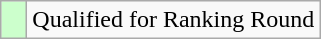<table class="wikitable">
<tr>
<td width="10px" bgcolor="#ccffcc"></td>
<td>Qualified for Ranking Round</td>
</tr>
</table>
